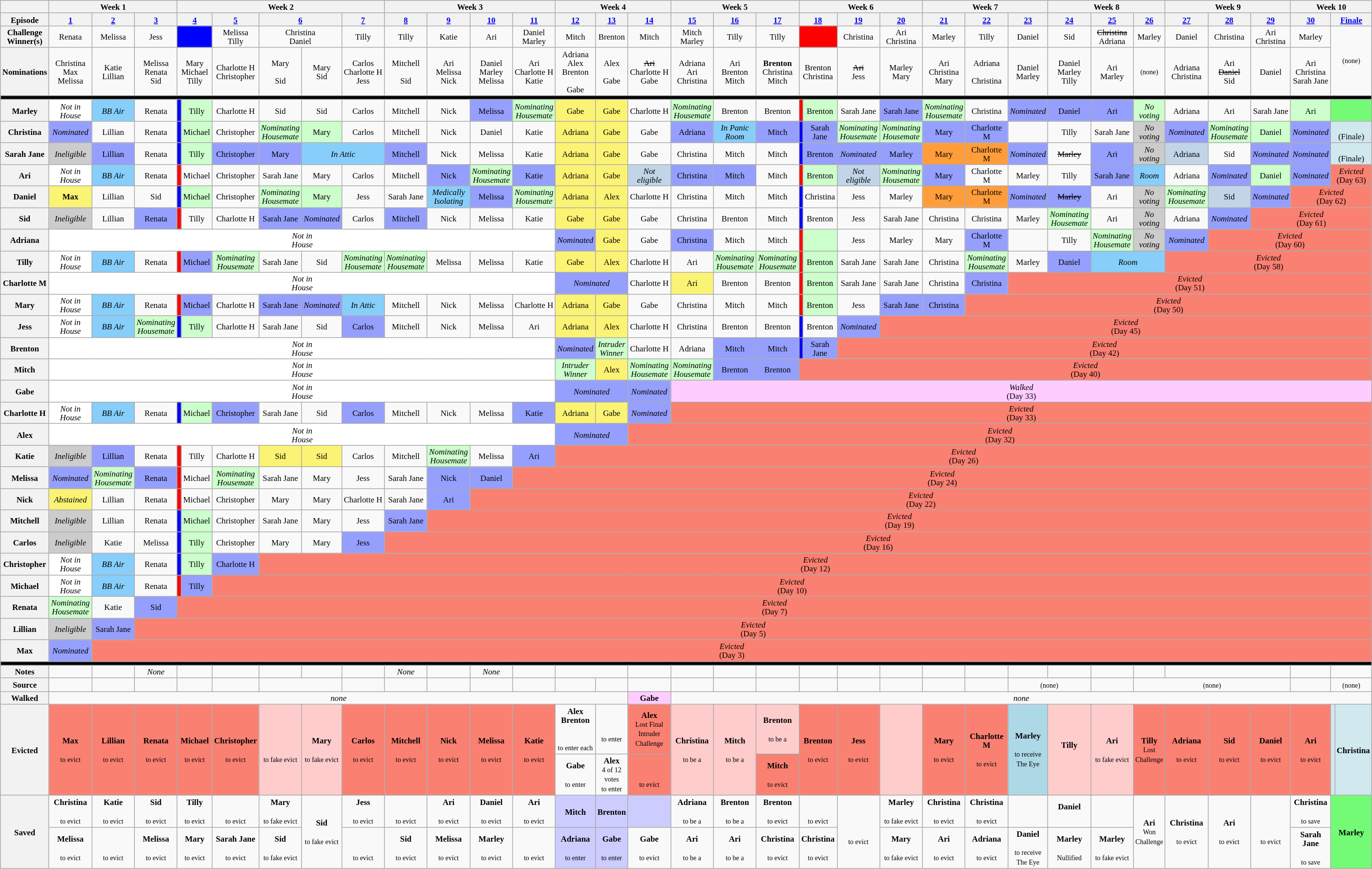<table class="wikitable" style="text-align:center; font-size:70%; line-height:12px;">
<tr>
<th></th>
<th colspan="3">Week 1</th>
<th colspan="6">Week 2</th>
<th colspan="4">Week 3</th>
<th colspan="3">Week 4</th>
<th colspan="3">Week 5</th>
<th colspan="4">Week 6</th>
<th colspan="3">Week 7</th>
<th colspan="3">Week 8</th>
<th colspan="3">Week 9</th>
<th colspan="3">Week 10</th>
</tr>
<tr>
<th>Episode</th>
<th style="width:5%"><a href='#'>1</a></th>
<th style="width:5%"><a href='#'>2</a></th>
<th style="width:5%"><a href='#'>3</a></th>
<th style="width:5%" colspan=2><a href='#'>4</a></th>
<th style="width:5%"><a href='#'>5</a></th>
<th colspan=2 style="width:5%"><a href='#'>6</a></th>
<th style="width:5%"><a href='#'>7</a></th>
<th style="width:5%"><a href='#'>8</a></th>
<th style="width:5%"><a href='#'>9</a></th>
<th style="width:5%"><a href='#'>10</a></th>
<th style="width:5%"><a href='#'>11</a></th>
<th style="width:5%"><a href='#'>12</a></th>
<th style="width:5%"><a href='#'>13</a></th>
<th style="width:5%"><a href='#'>14</a></th>
<th style="width:5%"><a href='#'>15</a></th>
<th style="width:5%"><a href='#'>16</a></th>
<th style="width:5%"><a href='#'>17</a></th>
<th colspan=2 style="width:5%"><a href='#'>18</a></th>
<th style="width:5%"><a href='#'>19</a></th>
<th style="width:5%"><a href='#'>20</a></th>
<th style="width:5%"><a href='#'>21</a></th>
<th style="width:5%"><a href='#'>22</a></th>
<th style="width:5%"><a href='#'>23</a></th>
<th style="width:5%"><a href='#'>24</a></th>
<th style="width:5%"><a href='#'>25</a></th>
<th style="width:5%"><a href='#'>26</a></th>
<th style="width:5%"><a href='#'>27</a></th>
<th style="width:5%"><a href='#'>28</a></th>
<th style="width:5%"><a href='#'>29</a></th>
<th style="width:5%"><a href='#'>30</a></th>
<th colspan=2 style="width:5%"><a href='#'>Finale</a></th>
</tr>
<tr>
<th>Challenge<br>Winner(s)</th>
<td>Renata</td>
<td>Melissa</td>
<td>Jess</td>
<td style="background:blue" colspan="2"></td>
<td>Melissa<br>Tilly</td>
<td colspan=2>Christina<br>Daniel</td>
<td>Tilly</td>
<td>Tilly</td>
<td>Katie</td>
<td>Ari</td>
<td>Daniel<br>Marley</td>
<td>Mitch</td>
<td>Brenton</td>
<td>Mitch</td>
<td>Mitch<br>Marley</td>
<td>Tilly</td>
<td>Tilly</td>
<td style="background:red" colspan="2"></td>
<td>Christina</td>
<td>Ari<br>Christina</td>
<td>Marley</td>
<td>Tilly</td>
<td>Daniel</td>
<td>Sid</td>
<td><s>Christina</s><br>Adriana</td>
<td>Marley</td>
<td>Daniel</td>
<td>Christina</td>
<td>Ari<br>Christina</td>
<td>Marley</td>
<td colspan="2" rowspan="2"><small>(none)</small></td>
</tr>
<tr>
<th>Nominations</th>
<td>Christina<br>Max<br>Melissa</td>
<td>Katie<br>Lillian<br></td>
<td>Melissa<br>Renata<br>Sid</td>
<td colspan=2>Mary<br>Michael<br>Tilly</td>
<td>Charlotte H<br>Christopher<br></td>
<td>Mary<br><br>Sid</td>
<td>Mary<br>Sid</td>
<td>Carlos<br>Charlotte H<br>Jess</td>
<td>Mitchell<br><br>Sid</td>
<td>Ari<br>Melissa<br>Nick</td>
<td>Daniel<br>Marley<br>Melissa</td>
<td>Ari<br>Charlotte H<br>Katie</td>
<td>Adriana<br>Alex<br>Brenton<br><br>Gabe</td>
<td>Alex<br><br>Gabe</td>
<td><s>Ari</s><br>Charlotte H<br>Gabe</td>
<td>Adriana<br>Ari<br>Christina</td>
<td>Ari<br>Brenton<br>Mitch</td>
<td><strong>Brenton</strong><br>Christina<br>Mitch</td>
<td colspan="2">Brenton<br>Christina<br></td>
<td><s>Ari</s><br>Jess<br></td>
<td>Marley<br>Mary<br></td>
<td>Ari<br>Christina<br>Mary</td>
<td>Adriana<br><br>Christina</td>
<td>Daniel<br>Marley<br></td>
<td>Daniel<br>Marley<br>Tilly</td>
<td>Ari<br>Marley<br></td>
<td><small>(none)</small></td>
<td>Adriana<br>Christina<br><s></s></td>
<td>Ari<br><s>Daniel</s><br>Sid</td>
<td>Daniel<br></td>
<td>Ari<br>Christina<br>Sarah Jane</td>
</tr>
<tr>
<th colspan="36" style="background:#000"></th>
</tr>
<tr>
<th>Marley</th>
<td style="background:white"><em>Not in<br>House</em></td>
<td style="background:#87CEFA"><em>BB Air</em></td>
<td>Renata</td>
<td style="background:blue"></td>
<td style="background:#cfc;">Tilly</td>
<td>Charlotte H</td>
<td>Sid</td>
<td>Sid</td>
<td>Carlos</td>
<td>Mitchell</td>
<td>Nick</td>
<td style="background:#959ffd">Melissa</td>
<td style="background:#cfc;"><em>Nominating<br>Housemate</em></td>
<td style="background:#FBF373">Gabe</td>
<td style="background:#FBF373">Gabe</td>
<td>Charlotte H</td>
<td style="background:#cfc;"><em>Nominating<br>Housemate</em></td>
<td>Brenton</td>
<td>Brenton</td>
<td style="background:red"></td>
<td style="background:#cfc;">Brenton</td>
<td>Sarah Jane</td>
<td style="background:#959ffd">Sarah Jane</td>
<td style="background:#cfc;"><em>Nominating<br>Housemate</em></td>
<td>Christina</td>
<td style="background:#959ffd"><em>Nominated</em></td>
<td style="background:#959ffd">Daniel</td>
<td style="background:#959ffd">Ari</td>
<td style="background:#cfc"><em>No<br>voting</em></td>
<td>Adriana</td>
<td>Ari</td>
<td>Sarah Jane</td>
<td style="background:#cfc;">Ari</td>
<td colspan="2" style="background:#73FB76"></td>
</tr>
<tr>
<th>Christina</th>
<td style="background:#959ffd"><em>Nominated</em></td>
<td>Lillian</td>
<td>Renata</td>
<td style="background:blue"></td>
<td style="background:#cfc;">Michael</td>
<td>Christopher</td>
<td style="background:#cfc;"><em>Nominating<br>Housemate</em></td>
<td style="background:#cfc;">Mary</td>
<td>Carlos</td>
<td>Mitchell</td>
<td>Nick</td>
<td>Daniel</td>
<td>Katie</td>
<td style="background:#FBF373">Adriana</td>
<td style="background:#FBF373">Gabe</td>
<td>Gabe</td>
<td style="background:#959ffd">Adriana</td>
<td style="background:#87CEFA"><em> In Panic<br>Room</em></td>
<td style="background:#959ffd">Mitch</td>
<td style="background:blue"></td>
<td style="background:#959ffd">Sarah Jane</td>
<td style="background:#cfc;"><em>Nominating<br>Housemate</em></td>
<td style="background:#cfc;"><em>Nominating<br>Housemate</em></td>
<td style="background:#959ffd">Mary</td>
<td style="background:#959ffd">Charlotte M</td>
<td></td>
<td>Tilly</td>
<td>Sarah Jane</td>
<td style="background:#cccccc"><em>No<br>voting</em></td>
<td style="background:#959ffd"><em>Nominated</em></td>
<td style="background:#cfc;"><em>Nominating<br>Housemate</em></td>
<td style="background:#cfc;">Daniel</td>
<td style="background:#959ffd"><em>Nominated</em></td>
<td colspan="2" bgcolor="D1E8EF"><br>(Finale)</td>
</tr>
<tr>
<th>Sarah Jane</th>
<td style="background:#cccccc"><em>Ineligible</em></td>
<td style="background:#959ffd">Lillian</td>
<td>Renata</td>
<td style="background:blue"></td>
<td style="background:#cfc;">Tilly</td>
<td style="background:#959ffd">Christopher</td>
<td style="background:#959ffd">Mary</td>
<td colspan="2" style="background:#87CEFA"><em>In Attic</em></td>
<td style="background:#959ffd">Mitchell</td>
<td>Nick</td>
<td>Melissa</td>
<td>Katie</td>
<td style="background:#FBF373">Adriana</td>
<td style="background:#FBF373">Gabe</td>
<td>Gabe</td>
<td>Christina</td>
<td>Mitch</td>
<td>Mitch</td>
<td style="background:blue"></td>
<td style="background:#959ffd">Brenton</td>
<td style="background:#959ffd"><em>Nominated</em></td>
<td style="background:#959ffd">Marley</td>
<td style="background:#FF9D3B;">Mary</td>
<td style="background:#FF9D3B;">Charlotte M</td>
<td style="background:#959ffd"><em>Nominated</em></td>
<td><s>Marley</s></td>
<td style="background:#959ffd">Ari</td>
<td style="background:#cccccc"><em>No<br>voting</em></td>
<td style="background:#C2D5E8">Adriana</td>
<td>Sid</td>
<td style="background:#959ffd"><em>Nominated</em></td>
<td style="background:#959ffd"><em>Nominated</em></td>
<td colspan="2" bgcolor="D1E8EF"><br>(Finale)</td>
</tr>
<tr>
<th>Ari</th>
<td style="background:white"><em>Not in<br>House</em></td>
<td style="background:#87CEFA"><em>BB Air</em></td>
<td>Renata</td>
<td style="background:red; width:0.1%"></td>
<td style="width:4.9%">Michael</td>
<td>Christopher</td>
<td>Sarah Jane</td>
<td>Mary</td>
<td>Carlos</td>
<td>Mitchell</td>
<td style="background:#959ffd">Nick</td>
<td style="background:#cfc;"><em>Nominating<br>Housemate</em></td>
<td style="background:#959ffd">Katie</td>
<td style="background:#FBF373">Adriana</td>
<td style="background:#FBF373">Gabe</td>
<td style="background:#C2D5E8"><em>Not<br>eligible</em></td>
<td style="background:#959ffd">Christina</td>
<td style="background:#959ffd">Mitch</td>
<td>Mitch</td>
<td style="background:red"></td>
<td style="background:#cfc;">Brenton</td>
<td style="background:#C2D5E8"><em>Not<br>eligible</em></td>
<td style="background:#cfc;"><em>Nominating<br>Housemate</em></td>
<td style="background:#959ffd">Mary</td>
<td>Charlotte M</td>
<td>Marley</td>
<td>Tilly</td>
<td style="background:#959ffd">Sarah Jane</td>
<td style="background:#87CEFA"><em> Room</em></td>
<td>Adriana</td>
<td style="background:#959ffd"><em>Nominated</em></td>
<td style="background:#cfc;">Daniel</td>
<td style="background:#959ffd"><em>Nominated</em></td>
<td colspan="4" style="background:salmon"><em>Evicted</em><br>(Day 63)</td>
</tr>
<tr>
<th>Daniel</th>
<td style="background:#FBF373"><strong>Max</strong></td>
<td>Lillian</td>
<td>Sid</td>
<td style="background:blue"></td>
<td style="background:#cfc;">Michael</td>
<td>Christopher</td>
<td style="background:#cfc;"><em>Nominating<br>Housemate</em></td>
<td style="background:#cfc;">Mary</td>
<td>Jess</td>
<td>Sarah Jane</td>
<td style="background:#87CEFA"><em>Medically<br>Isolating</em></td>
<td style="background:#959ffd">Melissa</td>
<td style="background:#cfc;"><em>Nominating<br>Housemate</em></td>
<td style="background:#FBF373">Adriana</td>
<td style="background:#FBF373">Alex</td>
<td>Charlotte H</td>
<td>Christina</td>
<td>Mitch</td>
<td>Mitch</td>
<td style="background:blue"></td>
<td>Christina</td>
<td>Jess</td>
<td>Marley</td>
<td style="background:#FF9D3B;">Mary</td>
<td style="background:#FF9D3B;">Charlotte M</td>
<td style="background:#959ffd"><em>Nominated</em></td>
<td style="background:#959ffd"><s>Marley</s></td>
<td>Ari</td>
<td style="background:#cccccc"><em>No<br>voting</em></td>
<td style="background:#cfc;"><em>Nominating<br>Housemate</em></td>
<td style="background:#C2D5E8">Sid</td>
<td style="background:#959ffd"><em>Nominated</em></td>
<td colspan="6" style="background:salmon"><em>Evicted</em><br>(Day 62)</td>
</tr>
<tr>
<th>Sid</th>
<td style="background:#cccccc"><em>Ineligible</em></td>
<td>Lillian</td>
<td style="background:#959ffd">Renata</td>
<td style="background:red"></td>
<td>Tilly</td>
<td>Charlotte H</td>
<td style="background:#959ffd">Sarah Jane</td>
<td style="background:#959ffd"><em>Nominated</em></td>
<td>Carlos</td>
<td style="background:#959ffd">Mitchell</td>
<td>Nick</td>
<td>Melissa</td>
<td>Katie</td>
<td style="background:#FBF373">Gabe</td>
<td style="background:#FBF373">Gabe</td>
<td>Gabe</td>
<td>Christina</td>
<td>Brenton</td>
<td>Mitch</td>
<td style="background:blue"></td>
<td>Brenton</td>
<td>Jess</td>
<td>Sarah Jane</td>
<td>Christina</td>
<td>Christina</td>
<td>Marley</td>
<td style="background:#cfc;"><em>Nominating<br>Housemate</em></td>
<td>Ari</td>
<td style="background:#cccccc"><em>No<br>voting</em></td>
<td>Adriana</td>
<td style="background:#959ffd"><em>Nominated</em></td>
<td colspan="7" style="background:salmon"><em>Evicted</em><br>(Day 61)</td>
</tr>
<tr>
<th>Adriana</th>
<td colspan="13" style="background:white"><em>Not in<br>House</em></td>
<td style="background:#959ffd"><em>Nominated</em></td>
<td style="background:#FBF373">Gabe</td>
<td>Gabe</td>
<td style="background:#959ffd">Christina</td>
<td>Mitch</td>
<td>Mitch</td>
<td style="background:red; width:0.1%"></td>
<td style="background:#cfc; width:4.9%"></td>
<td>Jess</td>
<td>Marley</td>
<td>Mary</td>
<td style="background:#959ffd">Charlotte M</td>
<td></td>
<td>Tilly</td>
<td style="background:#cfc;"><em>Nominating<br>Housemate</em></td>
<td style="background:#cccccc"><em>No<br>voting</em></td>
<td style="background:#959ffd"><em>Nominated</em></td>
<td colspan="8" style="background:salmon"><em>Evicted</em><br>(Day 60)</td>
</tr>
<tr>
<th>Tilly</th>
<td style="background:white"><em>Not in<br>House</em></td>
<td style="background:#87CEFA"><em>BB Air</em></td>
<td>Renata</td>
<td style="background:red"></td>
<td style="background:#959ffd">Michael</td>
<td style="background:#cfc;"><em>Nominating<br>Housemate</em></td>
<td>Sarah Jane</td>
<td>Sid</td>
<td style="background:#cfc;"><em>Nominating<br>Housemate</em></td>
<td style="background:#cfc;"><em>Nominating<br>Housemate</em></td>
<td>Melissa</td>
<td>Melissa</td>
<td>Katie</td>
<td style="background:#FBF373">Gabe</td>
<td style="background:#FBF373">Alex</td>
<td>Charlotte H</td>
<td>Ari</td>
<td style="background:#cfc;"><em>Nominating<br>Housemate</em></td>
<td style="background:#cfc;"><em>Nominating<br>Housemate</em></td>
<td style="background:red"></td>
<td style="background:#cfc;">Brenton</td>
<td>Sarah Jane</td>
<td>Sarah Jane</td>
<td>Christina</td>
<td style="background:#cfc;"><em>Nominating<br>Housemate</em></td>
<td>Marley</td>
<td style="background:#959ffd">Daniel</td>
<td colspan="2" style="background:#87CEFA"><em> Room</em></td>
<td colspan="9" style="background:salmon"><em>Evicted</em><br>(Day 58)</td>
</tr>
<tr>
<th>Charlotte M</th>
<td colspan="13" style="background:white"><em>Not in<br>House</em></td>
<td colspan="2" style="background:#959ffd"><em>Nominated</em></td>
<td>Charlotte H</td>
<td style="background:#FBF373">Ari</td>
<td>Brenton</td>
<td>Brenton</td>
<td style="background:red"></td>
<td style="background:#cfc;">Brenton</td>
<td>Sarah Jane</td>
<td>Sarah Jane</td>
<td>Christina</td>
<td style="background:#959ffd">Christina</td>
<td colspan="10" style="background:salmon"><em>Evicted</em><br>(Day 51)</td>
</tr>
<tr>
<th>Mary</th>
<td style="background:white"><em>Not in<br>House</em></td>
<td style="background:#87CEFA"><em>BB Air</em></td>
<td>Renata</td>
<td style="background:red"></td>
<td style="background:#959ffd">Michael</td>
<td>Charlotte H</td>
<td style="background:#959ffd">Sarah Jane</td>
<td style="background:#959ffd"><em>Nominated</em></td>
<td style="background:#87CEFA"><em>In Attic</em></td>
<td>Mitchell</td>
<td>Nick</td>
<td>Melissa</td>
<td>Charlotte H</td>
<td style="background:#FBF373">Adriana</td>
<td style="background:#FBF373">Gabe</td>
<td>Gabe</td>
<td>Christina</td>
<td>Mitch</td>
<td>Mitch</td>
<td style="background:red"></td>
<td style="background:#cfc;">Brenton</td>
<td>Jess</td>
<td style="background:#959ffd">Sarah Jane</td>
<td style="background:#959ffd">Christina</td>
<td colspan="11" style="background:salmon"><em>Evicted</em><br>(Day 50)</td>
</tr>
<tr>
<th>Jess</th>
<td style="background:white"><em>Not in<br>House</em></td>
<td style="background:#87CEFA"><em>BB Air</em></td>
<td style="background:#cfc;"><em>Nominating<br>Housemate</em></td>
<td style="background:blue"></td>
<td style="background:#cfc;">Tilly</td>
<td>Charlotte H</td>
<td>Sarah Jane</td>
<td>Sid</td>
<td style="background:#959ffd">Carlos</td>
<td>Mitchell</td>
<td>Nick</td>
<td>Melissa</td>
<td>Ari</td>
<td style="background:#FBF373">Adriana</td>
<td style="background:#FBF373">Alex</td>
<td>Charlotte H</td>
<td>Christina</td>
<td>Brenton</td>
<td>Brenton</td>
<td style="background:blue"></td>
<td>Brenton</td>
<td style="background:#959ffd"><em>Nominated</em></td>
<td colspan="13" style="background:salmon"><em>Evicted</em><br>(Day 45)</td>
</tr>
<tr>
<th>Brenton</th>
<td colspan="13" style="background:white"><em>Not in<br>House</em></td>
<td style="background:#959ffd"><em>Nominated</em></td>
<td style="background:#cfc;"><em>Intruder<br>Winner</em></td>
<td>Charlotte H</td>
<td>Adriana</td>
<td style="background:#959ffd">Mitch</td>
<td style="background:#959ffd">Mitch</td>
<td style="background:blue"></td>
<td style="background:#959ffd">Sarah Jane</td>
<td colspan="14" style="background:salmon"><em>Evicted</em><br>(Day 42)</td>
</tr>
<tr>
<th>Mitch</th>
<td colspan="13" style="background:white"><em>Not in<br>House</em></td>
<td style="background:#cfc;"><em>Intruder<br>Winner</em></td>
<td style="background:#FBF373">Alex</td>
<td style="background:#cfc;"><em>Nominating<br>Housemate</em></td>
<td style="background:#cfc;"><em>Nominating<br>Housemate</em></td>
<td style="background:#959ffd">Brenton</td>
<td style="background:#959ffd">Brenton</td>
<td colspan="16" style="background:salmon"><em>Evicted</em><br>(Day 40)</td>
</tr>
<tr>
<th>Gabe</th>
<td colspan="13" style="background:white"><em>Not in<br>House</em></td>
<td colspan=2 style="background:#959ffd"><em>Nominated</em></td>
<td style="background:#959ffd"><em>Nominated</em></td>
<td colspan="19" style="background:#fcf"><em>Walked</em><br>(Day 33)</td>
</tr>
<tr>
<th>Charlotte H</th>
<td style="background:white"><em>Not in<br>House</em></td>
<td style="background:#87CEFA"><em>BB Air</em></td>
<td>Renata</td>
<td style="background:blue"></td>
<td style="background:#cfc;">Michael</td>
<td style="background:#959ffd">Christopher</td>
<td>Sarah Jane</td>
<td>Sid</td>
<td style="background:#959ffd">Carlos</td>
<td>Mitchell</td>
<td>Nick</td>
<td>Melissa</td>
<td style="background:#959ffd">Katie</td>
<td style="background:#FBF373">Adriana</td>
<td style="background:#FBF373">Gabe</td>
<td style="background:#959ffd"><em>Nominated</em></td>
<td colspan="19" style="background:salmon"><em>Evicted</em><br>(Day 33)</td>
</tr>
<tr>
<th>Alex</th>
<td colspan="13" style="background:white"><em>Not in<br>House</em></td>
<td colspan=2 style="background:#959ffd"><em>Nominated</em></td>
<td colspan="20" style="background:salmon"><em>Evicted</em><br>(Day 32)</td>
</tr>
<tr>
<th>Katie</th>
<td style="background:#cccccc"><em>Ineligible</em></td>
<td style="background:#959ffd">Lillian</td>
<td>Renata</td>
<td style="background:red"></td>
<td>Tilly</td>
<td>Charlotte H</td>
<td style="background:#FBF373">Sid</td>
<td style="background:#FBF373">Sid</td>
<td>Carlos</td>
<td>Mitchell</td>
<td style="background:#cfc;"><em>Nominating<br>Housemate</em></td>
<td>Melissa</td>
<td style="background:#959ffd">Ari</td>
<td colspan="22" style="background:salmon"><em>Evicted</em><br>(Day 26)</td>
</tr>
<tr>
<th>Melissa</th>
<td style="background:#959ffd"><em>Nominated</em></td>
<td style="background:#cfc;"><em>Nominating<br>Housemate</em></td>
<td style="background:#959ffd">Renata</td>
<td style="background:red"></td>
<td>Michael</td>
<td style="background:#cfc;"><em>Nominating<br>Housemate</em></td>
<td>Sarah Jane</td>
<td>Mary</td>
<td>Jess</td>
<td>Sarah Jane</td>
<td style="background:#959ffd">Nick</td>
<td style="background:#959ffd">Daniel</td>
<td colspan="23" style="background:salmon"><em>Evicted</em><br>(Day 24)</td>
</tr>
<tr>
<th>Nick</th>
<td style="background:#FBF373"><em>Abstained</em></td>
<td>Lillian</td>
<td>Renata</td>
<td style="background:red"></td>
<td>Michael</td>
<td>Christopher</td>
<td>Mary</td>
<td>Mary</td>
<td>Charlotte H</td>
<td>Sarah Jane</td>
<td style="background:#959ffd">Ari</td>
<td colspan="24" style="background:salmon"><em>Evicted</em><br>(Day 22)</td>
</tr>
<tr>
<th>Mitchell</th>
<td style="background:#cccccc"><em>Ineligible</em></td>
<td>Lillian</td>
<td>Renata</td>
<td style="background:blue"></td>
<td style="background:#cfc;">Michael</td>
<td>Christopher</td>
<td>Sarah Jane</td>
<td>Mary</td>
<td>Jess</td>
<td style="background:#959ffd">Sarah Jane</td>
<td colspan="25" style="background:salmon"><em>Evicted</em><br>(Day 19)</td>
</tr>
<tr>
<th>Carlos</th>
<td style="background:#cccccc"><em>Ineligible</em></td>
<td>Katie</td>
<td>Melissa</td>
<td style="background:blue"></td>
<td style="background:#cfc;">Tilly</td>
<td>Christopher</td>
<td>Mary</td>
<td>Mary</td>
<td style="background:#959ffd">Jess</td>
<td colspan="26" style="background:salmon"><em>Evicted</em><br>(Day 16)</td>
</tr>
<tr>
<th>Christopher</th>
<td style="background:white"><em>Not in<br>House</em></td>
<td style="background:#87CEFA"><em>BB Air</em></td>
<td>Renata</td>
<td style="background:blue"></td>
<td style="background:#cfc;">Tilly</td>
<td style="background:#959ffd">Charlotte H</td>
<td colspan="29" style="background:salmon"><em>Evicted</em><br>(Day 12)</td>
</tr>
<tr>
<th>Michael</th>
<td style="background:white"><em>Not in<br>House</em></td>
<td style="background:#87CEFA"><em>BB Air</em></td>
<td>Renata</td>
<td style="background:red"></td>
<td style="background:#959ffd">Tilly</td>
<td colspan="30" style="background:salmon"><em>Evicted</em><br>(Day 10)</td>
</tr>
<tr>
<th>Renata</th>
<td style="background:#cfc;"><em>Nominating<br>Housemate</em></td>
<td>Katie</td>
<td style="background:#959ffd">Sid</td>
<td colspan="32" style="background:salmon"><em>Evicted</em><br>(Day 7)</td>
</tr>
<tr>
<th>Lillian</th>
<td style="background:#cccccc"><em>Ineligible</em></td>
<td style="background:#959ffd">Sarah Jane</td>
<td colspan="33" style="background:salmon"><em>Evicted</em><br>(Day 5)</td>
</tr>
<tr>
<th>Max</th>
<td style="background:#959ffd"><em>Nominated</em></td>
<td colspan="34" style="background:salmon"><em>Evicted</em><br>(Day 3)</td>
</tr>
<tr>
<th colspan=36 style="background:#000"></th>
</tr>
<tr>
<th>Notes</th>
<td></td>
<td></td>
<td><em>None</em></td>
<td colspan=2></td>
<td></td>
<td>  </td>
<td>   </td>
<td></td>
<td><em>None</em></td>
<td></td>
<td><em>None</em></td>
<td></td>
<td colspan=2></td>
<td> </td>
<td>  </td>
<td></td>
<td></td>
<td colspan=2></td>
<td></td>
<td> </td>
<td></td>
<td> </td>
<td></td>
<td> </td>
<td> </td>
<td> </td>
<td colspan=3></td>
<td></td>
<td colspan="2"></td>
</tr>
<tr>
<th>Source</th>
<td></td>
<td></td>
<td></td>
<td colspan=2></td>
<td></td>
<td colspan=2></td>
<td></td>
<td></td>
<td></td>
<td></td>
<td></td>
<td></td>
<td></td>
<td></td>
<td></td>
<td></td>
<td></td>
<td colspan=2></td>
<td></td>
<td></td>
<td></td>
<td></td>
<td colspan="2"><small>(none)</small></td>
<td></td>
<td colspan="4"><small>(none)</small></td>
<td></td>
<td colspan="2"><small>(none)</small></td>
</tr>
<tr>
<th>Walked</th>
<td colspan="15"><em>none</em></td>
<td style="background:#fcf"><strong>Gabe</strong></td>
<td colspan="19"><em>none</em></td>
</tr>
<tr>
<th rowspan="2">Evicted</th>
<td rowspan="2" style="background:salmon"><strong>Max</strong><br><small><br>to evict</small></td>
<td rowspan="2" style="background:salmon"><strong>Lillian</strong><br><small><br>to evict</small></td>
<td rowspan="2" style="background:salmon"><strong>Renata</strong><br><small><br>to evict</small></td>
<td colspan="2" rowspan="2" style="background:salmon"><strong>Michael</strong><br><small><br>to evict</small></td>
<td rowspan="2" style="background:salmon"><strong>Christopher</strong><br><small><br>to evict</small></td>
<td rowspan="2" style="background:#FCC;"><strong></strong><br><small><br>to fake evict</small></td>
<td rowspan="2" style="background:#FCC;"><strong>Mary</strong><br><small><br>to fake evict</small></td>
<td rowspan="2" style="background:salmon"><strong>Carlos</strong><br><small><br>to evict</small></td>
<td rowspan="2" style="background:salmon"><strong>Mitchell</strong><br><small><br>to evict</small></td>
<td rowspan="2" style="background:salmon"><strong>Nick</strong><br><small><br>to evict</small></td>
<td rowspan="2" style="background:salmon"><strong>Melissa</strong><br><small><br>to evict</small></td>
<td rowspan="2" style="background:salmon"><strong>Katie</strong><br><small><br>to evict</small></td>
<td><strong>Alex</strong><br><strong>Brenton</strong><br><strong></strong><br><small><br>to enter each</small></td>
<td rowspan="1"><strong></strong><br><small><br>to enter</small></td>
<td rowspan="1" style="background:salmon"><strong>Alex</strong><br><small>Lost Final <br>Intruder Challenge</small></td>
<td rowspan="2" style="background:#FCC;"><strong>Christina</strong><br><small><br>to be a<br></small></td>
<td rowspan="2" style="background:#FCC;"><strong>Mitch</strong><br><small><br>to be a<br></small></td>
<td rowspan="1" style="background:#FCC;"><strong>Brenton</strong><br><small><br>to be a<br></small></td>
<td colspan="2" rowspan="2" style="background:salmon"><strong>Brenton</strong><br><small><br>to evict</small></td>
<td rowspan="2" style="background:salmon"><strong>Jess</strong><br><small><br>to evict</small></td>
<td rowspan="2" style="background:#FCC;"><strong></strong><br><small><br></small></td>
<td rowspan="2" style="background:salmon"><strong>Mary</strong><br><small><br>to evict</small></td>
<td rowspan="2" style="background:salmon"><strong>Charlotte M</strong><br><small><br>to evict</small></td>
<td rowspan="2" style="background:lightblue"><strong>Marley</strong><br><small><br>to receive The Eye</small></td>
<td rowspan="2" style="background:#FCC;"><strong>Tilly</strong><br><small><br></small></td>
<td rowspan="2" style="background:#FCC"><strong>Ari</strong><br><small><br>to fake evict</small></td>
<td rowspan="2" style="background:salmon"><strong>Tilly</strong><br><small>Lost<br>Challenge</small></td>
<td rowspan="2" style="background:salmon"><strong>Adriana</strong><br><small><br>to evict</small></td>
<td rowspan="2" style="background:salmon"><strong>Sid</strong><br><small><br>to evict</small></td>
<td rowspan="2" style="background:salmon"><strong>Daniel</strong><br><small><br>to evict</small></td>
<td rowspan="2" style="background:salmon"><strong>Ari</strong><br><small><br>to evict</small></td>
<td rowspan="2" style="background:#D1E8EF"><strong></strong><br></td>
<td rowspan="2" style="background:#D1E8EF"><strong>Christina</strong><br></td>
</tr>
<tr>
<td><strong>Gabe</strong><br><small><br>to enter</small></td>
<td rowspan="1"><strong>Alex</strong><br><small>4 of 12 votes<br>to enter</small></td>
<td rowspan="1" style="background:salmon"><strong></strong><br><small><br>to evict</small></td>
<td rowspan="1" style="background:salmon"><strong>Mitch</strong><br><small><br>to evict</small></td>
</tr>
<tr>
<th rowspan="2">Saved</th>
<td><strong>Christina</strong><br><small><br>to evict</small></td>
<td><strong>Katie</strong><br><small><br>to evict</small></td>
<td><strong>Sid</strong><br><small><br>to evict</small></td>
<td colspan=2><strong>Tilly</strong><br><small><br>to evict</small></td>
<td><strong></strong><br><small><br>to evict</small></td>
<td><strong>Mary</strong><br><small><br>to fake evict</small></td>
<td rowspan=2><strong>Sid</strong><br><small><br>to fake evict</small></td>
<td><strong>Jess</strong><br><small><br>to evict</small></td>
<td><strong></strong><br><small><br>to evict</small></td>
<td><strong>Ari</strong><br><small><br>to evict</small></td>
<td><strong>Daniel</strong><br><small><br>to evict</small></td>
<td><strong>Ari</strong><br><small><br>to evict</small></td>
<td style="background:#ccf"><strong>Mitch</strong><br><small></small></td>
<td style="background:#ccf"><strong>Brenton</strong><br><small></small></td>
<td style="background:#ccf"><strong></strong><br><small></small></td>
<td><strong>Adriana</strong><br><small><br>to be a<br></small></td>
<td><strong>Brenton</strong><br><small><br>to be a<br></small></td>
<td><strong>Brenton</strong><br><small><br>to evict</small></td>
<td colspan=2><strong></strong><br><small><br>to evict</small></td>
<td rowspan=2><strong></strong><br><small><br>to evict</small></td>
<td><strong>Marley</strong><br><small><br>to fake evict</small></td>
<td><strong>Christina</strong><br><small><br>to evict</small></td>
<td><strong>Christina</strong><br><small><br>to evict</small></td>
<td><strong></strong><br><small><br></small></td>
<td><strong>Daniel</strong><br><small><br></small></td>
<td><strong></strong><br><small><br></small></td>
<td rowspan=2><strong>Ari</strong><br><small>Won<br>Challenge</small></td>
<td rowspan=2><strong>Christina</strong><br><small><br>to evict</small></td>
<td rowspan=2><strong>Ari</strong><br><small><br>to evict</small></td>
<td rowspan=2><strong></strong><br><small><br>to evict</small></td>
<td><strong>Christina</strong><br><small><br>to save</small></td>
<td colspan="2" rowspan="2" style="background:#73FB76"><strong>Marley</strong><br></td>
</tr>
<tr>
<td><strong>Melissa</strong><br><small><br>to evict</small></td>
<td><strong></strong><br><small><br>to evict</small></td>
<td><strong>Melissa</strong><br><small><br>to evict</small></td>
<td colspan=2><strong>Mary</strong><br><small><br>to evict</small></td>
<td><strong>Sarah Jane</strong><br><small><br>to evict</small></td>
<td><strong>Sid</strong><br><small><br>to fake evict</small></td>
<td><strong></strong><br><small><br>to evict</small></td>
<td><strong>Sid</strong><br><small><br>to evict</small></td>
<td><strong>Melissa</strong><br><small><br>to evict</small></td>
<td><strong>Marley</strong><br><small><br>to evict</small></td>
<td><strong></strong><br><small><br>to evict</small></td>
<td style="background:#ccf"><strong>Adriana</strong><br><small><br>to enter</small></td>
<td style="background:#ccf"><strong>Gabe</strong><br><small><br>to enter</small></td>
<td><strong>Gabe</strong><br><small><br>to evict</small></td>
<td><strong>Ari</strong><br><small><br>to be a<br></small></td>
<td><strong>Ari</strong><br><small><br>to be a<br></small></td>
<td><strong>Christina</strong><br><small><br>to evict</small></td>
<td colspan=2><strong>Christina</strong><br><small><br>to evict</small></td>
<td><strong>Mary</strong><br><small><br>to fake evict</small></td>
<td><strong>Ari</strong><br><small><br>to evict</small></td>
<td><strong>Adriana</strong><br><small><br>to evict</small></td>
<td><strong>Daniel</strong><br><small><br>to receive The Eye</small></td>
<td><strong>Marley</strong><br><small><br>Nullified</small></td>
<td><strong>Marley</strong><br><small><br>to fake evict</small></td>
<td><strong>Sarah Jane</strong><br><small><br>to save</small></td>
</tr>
</table>
